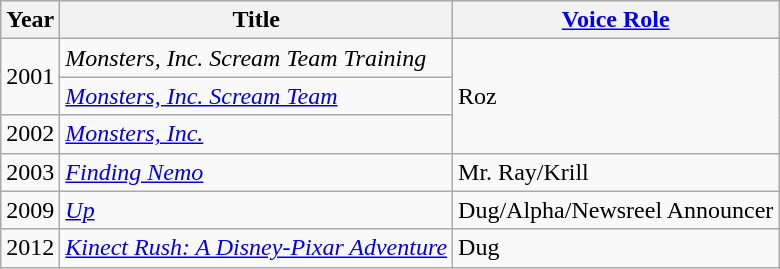<table class="wikitable">
<tr>
<th>Year</th>
<th>Title</th>
<th><a href='#'>Voice Role</a></th>
</tr>
<tr>
<td rowspan=2>2001</td>
<td><em>Monsters, Inc. Scream Team Training</em></td>
<td rowspan=3>Roz</td>
</tr>
<tr>
<td><em><a href='#'>Monsters, Inc. Scream Team</a></em></td>
</tr>
<tr>
<td>2002</td>
<td><em><a href='#'>Monsters, Inc.</a></em></td>
</tr>
<tr>
<td>2003</td>
<td><em><a href='#'>Finding Nemo</a></em></td>
<td>Mr. Ray/Krill</td>
</tr>
<tr>
<td>2009</td>
<td><em><a href='#'>Up</a></em></td>
<td>Dug/Alpha/Newsreel Announcer</td>
</tr>
<tr>
<td>2012</td>
<td><em><a href='#'>Kinect Rush: A Disney-Pixar Adventure</a></em></td>
<td>Dug</td>
</tr>
</table>
